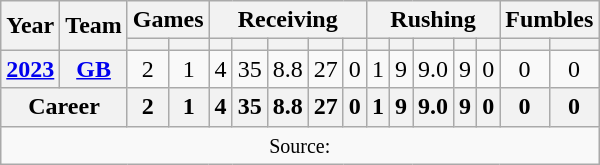<table class=wikitable style="text-align:center;">
<tr>
<th rowspan="2">Year</th>
<th rowspan="2">Team</th>
<th colspan="2">Games</th>
<th colspan="5">Receiving</th>
<th colspan="5">Rushing</th>
<th colspan="2">Fumbles</th>
</tr>
<tr>
<th></th>
<th></th>
<th></th>
<th></th>
<th></th>
<th></th>
<th></th>
<th></th>
<th></th>
<th></th>
<th></th>
<th></th>
<th></th>
<th></th>
</tr>
<tr>
<th><a href='#'>2023</a></th>
<th><a href='#'>GB</a></th>
<td>2</td>
<td>1</td>
<td>4</td>
<td>35</td>
<td>8.8</td>
<td>27</td>
<td>0</td>
<td>1</td>
<td>9</td>
<td>9.0</td>
<td>9</td>
<td>0</td>
<td>0</td>
<td>0</td>
</tr>
<tr>
<th colspan="2">Career</th>
<th>2</th>
<th>1</th>
<th>4</th>
<th>35</th>
<th>8.8</th>
<th>27</th>
<th>0</th>
<th>1</th>
<th>9</th>
<th>9.0</th>
<th>9</th>
<th>0</th>
<th>0</th>
<th>0</th>
</tr>
<tr>
<td colspan="16"><small>Source: </small></td>
</tr>
</table>
